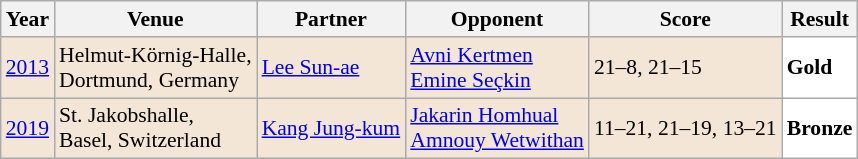<table class="sortable wikitable" style="font-size: 90%;">
<tr>
<th>Year</th>
<th>Venue</th>
<th>Partner</th>
<th>Opponent</th>
<th>Score</th>
<th>Result</th>
</tr>
<tr style="background:#F3E6D7">
<td align="center"><a href='#'>2013</a></td>
<td align="left">Helmut-Körnig-Halle,<br>Dortmund, Germany</td>
<td align="left"> <a href='#'>Lee Sun-ae</a></td>
<td align="left"> <a href='#'>Avni Kertmen</a><br> <a href='#'>Emine Seçkin</a></td>
<td align="left">21–8, 21–15</td>
<td style="text-align:left; background:white"> <strong>Gold</strong></td>
</tr>
<tr style="background:#F3E6D7">
<td align="center"><a href='#'>2019</a></td>
<td align="left">St. Jakobshalle,<br>Basel, Switzerland</td>
<td align="left"> <a href='#'>Kang Jung-kum</a></td>
<td align="left"> <a href='#'>Jakarin Homhual</a><br> <a href='#'>Amnouy Wetwithan</a></td>
<td align="left">11–21, 21–19, 13–21</td>
<td style="text-align:left; background:white"> <strong>Bronze</strong></td>
</tr>
</table>
